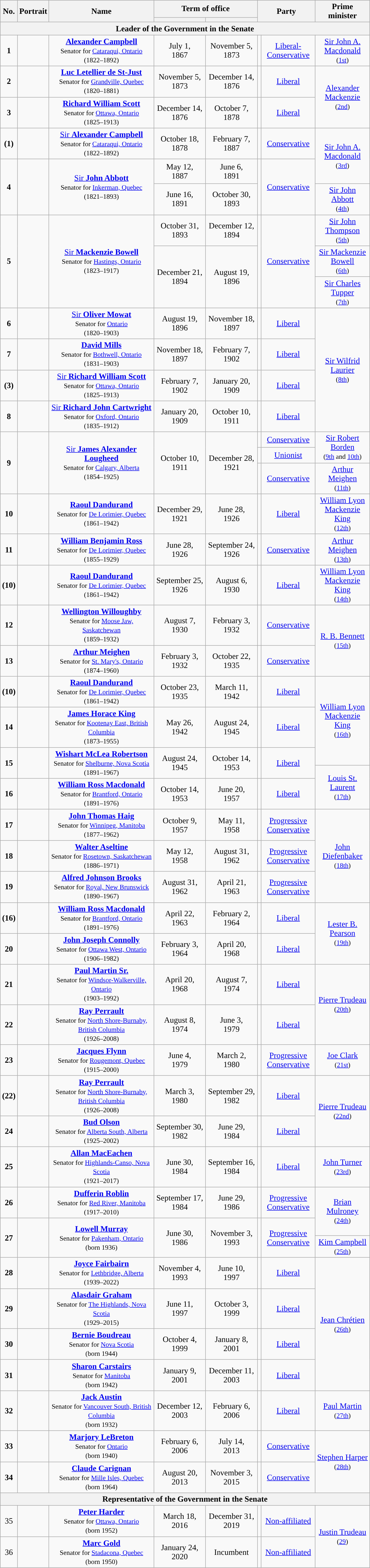<table class="wikitable" style="text-align:center; border:1px #aaf solid;">
<tr>
<th rowspan="2">No.</th>
<th rowspan="2">Portrait</th>
<th rowspan="2" width="200px">Name<br></th>
<th colspan="2">Term of office</th>
<th colspan="2" rowspan="2">Party</th>
<th rowspan="2" width="100px">Prime minister<br></th>
</tr>
<tr>
<th width="95"></th>
<th width="95"></th>
</tr>
<tr>
<th colspan="8">Leader of the Government in the Senate</th>
</tr>
<tr>
<td><strong>1</strong></td>
<td></td>
<td><strong><a href='#'>Alexander Campbell</a></strong><br><small>Senator for <a href='#'>Cataraqui, Ontario</a></small><br><small>(1822–1892)</small></td>
<td>July 1,<br>1867</td>
<td>November 5,<br>1873</td>
<td style="background:"></td>
<td width="100px"><a href='#'>Liberal-Conservative</a></td>
<td><a href='#'>Sir John A. Macdonald</a><br><small>(<a href='#'>1st</a>)</small></td>
</tr>
<tr>
<td><strong>2</strong></td>
<td></td>
<td><strong><a href='#'>Luc Letellier de St-Just</a></strong><br><small>Senator for <a href='#'>Grandville, Quebec</a></small><br><small>(1820–1881)</small></td>
<td>November 5,<br>1873</td>
<td>December 14,<br>1876</td>
<td style="background:"></td>
<td><a href='#'>Liberal</a></td>
<td rowspan="2"><a href='#'>Alexander Mackenzie</a><br><small>(<a href='#'>2nd</a>)</small></td>
</tr>
<tr>
<td><strong>3</strong></td>
<td></td>
<td><strong><a href='#'>Richard William Scott</a></strong><br><small>Senator for <a href='#'>Ottawa, Ontario</a></small><br><small>(1825–1913)</small></td>
<td>December 14,<br>1876</td>
<td>October 7,<br>1878</td>
<td style="background:"></td>
<td><a href='#'>Liberal</a></td>
</tr>
<tr>
<td><strong>(1)</strong></td>
<td></td>
<td><a href='#'>Sir <strong>Alexander Campbell</strong></a><br><small>Senator for <a href='#'>Cataraqui, Ontario</a></small><br><small>(1822–1892)</small></td>
<td>October 18,<br>1878</td>
<td>February 7,<br>1887</td>
<td style="background:"></td>
<td><a href='#'>Conservative</a></td>
<td rowspan="2"><a href='#'>Sir John A. Macdonald</a><br><small>(<a href='#'>3rd</a>)</small></td>
</tr>
<tr style="height:49px">
<td rowspan="2"><strong>4</strong></td>
<td rowspan="2"></td>
<td rowspan="2"><a href='#'>Sir <strong>John Abbott</strong></a><br><small>Senator for <a href='#'>Inkerman, Quebec</a></small><br><small>(1821–1893)</small></td>
<td>May 12,<br>1887</td>
<td>June 6,<br>1891</td>
<td rowspan="2" style="background:"></td>
<td rowspan="2"><a href='#'>Conservative</a></td>
</tr>
<tr>
<td>June 16,<br>1891</td>
<td>October 30,<br>1893</td>
<td><a href='#'>Sir John Abbott</a><br><small>(<a href='#'>4th</a>)</small></td>
</tr>
<tr>
<td rowspan="3"><strong>5</strong></td>
<td rowspan="3"></td>
<td rowspan="3"><a href='#'>Sir <strong>Mackenzie Bowell</strong></a><br><small>Senator for <a href='#'>Hastings, Ontario</a></small><br><small>(1823–1917)</small></td>
<td>October 31,<br>1893</td>
<td>December 12,<br>1894</td>
<td rowspan="3" style="background:"></td>
<td rowspan="3"><a href='#'>Conservative</a></td>
<td><a href='#'>Sir John Thompson</a><br><small>(<a href='#'>5th</a>)</small></td>
</tr>
<tr>
<td rowspan="2">December 21,<br>1894</td>
<td rowspan="2">August 19,<br>1896</td>
<td><a href='#'>Sir Mackenzie Bowell</a><br><small>(<a href='#'>6th</a>)</small></td>
</tr>
<tr>
<td><a href='#'>Sir Charles Tupper</a><br><small>(<a href='#'>7th</a>)</small></td>
</tr>
<tr>
<td><strong>6</strong></td>
<td></td>
<td><a href='#'>Sir <strong>Oliver Mowat</strong></a><br><small>Senator for <a href='#'>Ontario</a></small><br><small>(1820–1903)</small></td>
<td>August 19,<br>1896</td>
<td>November 18,<br>1897</td>
<td style="background:"></td>
<td><a href='#'>Liberal</a></td>
<td rowspan="4"><a href='#'>Sir Wilfrid Laurier</a><br><small>(<a href='#'>8th</a>)</small></td>
</tr>
<tr>
<td><strong>7</strong></td>
<td></td>
<td><a href='#'><strong>David Mills</strong></a><br><small>Senator for <a href='#'>Bothwell, Ontario</a></small><br><small>(1831–1903)</small></td>
<td>November 18,<br>1897</td>
<td>February 7,<br>1902</td>
<td style="background:"></td>
<td><a href='#'>Liberal</a></td>
</tr>
<tr>
<td><strong>(3)</strong></td>
<td></td>
<td><a href='#'>Sir <strong>Richard William Scott</strong></a><br><small>Senator for <a href='#'>Ottawa, Ontario</a></small><br><small>(1825–1913)</small></td>
<td>February 7,<br>1902</td>
<td>January 20,<br>1909</td>
<td style="background:"></td>
<td><a href='#'>Liberal</a></td>
</tr>
<tr>
<td><strong>8</strong></td>
<td></td>
<td><a href='#'>Sir <strong>Richard John Cartwright</strong></a><br><small>Senator for <a href='#'>Oxford, Ontario</a></small><br><small>(1835–1912)</small></td>
<td>January 20,<br>1909</td>
<td>October 10,<br>1911</td>
<td style="background:"></td>
<td><a href='#'>Liberal</a></td>
</tr>
<tr>
<td rowspan="3"><strong>9</strong></td>
<td rowspan="3"></td>
<td rowspan="3"><a href='#'>Sir <strong>James Alexander Lougheed</strong></a><br><small>Senator for <a href='#'>Calgary, Alberta</a></small><br><small>(1854–1925)</small></td>
<td rowspan="3">October 10,<br>1911</td>
<td rowspan="3">December 28,<br>1921</td>
<td style="background:"></td>
<td><a href='#'>Conservative</a></td>
<td rowspan="2"><a href='#'>Sir Robert Borden</a><br><small>(<a href='#'>9th</a> and <a href='#'>10th</a>)</small></td>
</tr>
<tr>
<td style="background:"></td>
<td><a href='#'>Unionist</a></td>
</tr>
<tr>
<td style="background:"></td>
<td><a href='#'>Conservative</a></td>
<td><a href='#'>Arthur Meighen</a><br><small>(<a href='#'>11th</a>)</small></td>
</tr>
<tr>
<td><strong>10</strong></td>
<td></td>
<td><strong><a href='#'>Raoul Dandurand</a></strong><br><small>Senator for <a href='#'>De Lorimier, Quebec</a></small><br><small>(1861–1942)</small></td>
<td>December 29,<br>1921</td>
<td>June 28,<br>1926</td>
<td style="background:"></td>
<td><a href='#'>Liberal</a></td>
<td><a href='#'>William Lyon Mackenzie King</a><br><small>(<a href='#'>12th</a>)</small></td>
</tr>
<tr>
<td><strong>11</strong></td>
<td></td>
<td><strong><a href='#'>William Benjamin Ross</a></strong><br><small>Senator for <a href='#'>De Lorimier, Quebec</a></small><br><small>(1855–1929)</small></td>
<td>June 28,<br>1926</td>
<td>September 24,<br>1926</td>
<td style="background:"></td>
<td><a href='#'>Conservative</a></td>
<td><a href='#'>Arthur Meighen</a><br><small>(<a href='#'>13th</a>)</small></td>
</tr>
<tr>
<td><strong>(10)</strong></td>
<td></td>
<td><strong><a href='#'>Raoul Dandurand</a></strong><br><small>Senator for <a href='#'>De Lorimier, Quebec</a></small><br><small>(1861–1942)</small></td>
<td>September 25,<br>1926</td>
<td>August 6,<br>1930</td>
<td style="background:"></td>
<td><a href='#'>Liberal</a></td>
<td><a href='#'>William Lyon Mackenzie King</a><br><small>(<a href='#'>14th</a>)</small></td>
</tr>
<tr>
<td><strong>12</strong></td>
<td></td>
<td><strong><a href='#'>Wellington Willoughby</a></strong><br><small>Senator for <a href='#'>Moose Jaw, Saskatchewan</a></small><br><small>(1859–1932)</small></td>
<td>August 7,<br>1930</td>
<td>February 3,<br>1932</td>
<td style="background:"></td>
<td><a href='#'>Conservative</a></td>
<td rowspan="2"><a href='#'>R. B. Bennett</a><br><small>(<a href='#'>15th</a>)</small></td>
</tr>
<tr>
<td><strong>13</strong></td>
<td></td>
<td><strong><a href='#'>Arthur Meighen</a></strong><br><small>Senator for <a href='#'>St. Mary's, Ontario</a></small><br><small>(1874–1960)</small></td>
<td>February 3,<br>1932</td>
<td>October 22,<br>1935</td>
<td style="background:"></td>
<td><a href='#'>Conservative</a></td>
</tr>
<tr>
<td><strong>(10)</strong></td>
<td></td>
<td><strong><a href='#'>Raoul Dandurand</a></strong><br><small>Senator for <a href='#'>De Lorimier, Quebec</a></small><br><small>(1861–1942)</small></td>
<td>October 23,<br>1935</td>
<td>March 11,<br>1942</td>
<td style="background:"></td>
<td><a href='#'>Liberal</a></td>
<td rowspan="3"><a href='#'>William Lyon Mackenzie King</a><br><small>(<a href='#'>16th</a>)</small></td>
</tr>
<tr>
<td><strong>14</strong></td>
<td></td>
<td><strong><a href='#'>James Horace King</a></strong><br><small>Senator for <a href='#'>Kootenay East, British Columbia</a></small><br><small>(1873–1955)</small></td>
<td>May 26,<br>1942</td>
<td>August 24,<br>1945</td>
<td style="background:"></td>
<td><a href='#'>Liberal</a></td>
</tr>
<tr style="height:35px">
<td rowspan="2"><strong>15</strong></td>
<td rowspan="2"></td>
<td rowspan="2"><strong><a href='#'>Wishart McLea Robertson</a></strong><br><small>Senator for <a href='#'>Shelburne, Nova Scotia</a></small><br><small>(1891–1967)</small></td>
<td rowspan="2">August 24,<br>1945</td>
<td rowspan="2">October 14,<br>1953</td>
<td rowspan="2" style="background:"></td>
<td rowspan="2"><a href='#'>Liberal</a></td>
</tr>
<tr>
<td rowspan="2"><a href='#'>Louis St. Laurent</a><br><small>(<a href='#'>17th</a>)</small></td>
</tr>
<tr>
<td><strong>16</strong></td>
<td></td>
<td><strong><a href='#'>William Ross Macdonald</a></strong><br><small>Senator for <a href='#'>Brantford, Ontario</a></small><br><small>(1891–1976)</small></td>
<td>October 14,<br>1953</td>
<td>June 20,<br>1957</td>
<td style="background:"></td>
<td><a href='#'>Liberal</a></td>
</tr>
<tr>
<td><strong>17</strong></td>
<td></td>
<td><strong><a href='#'>John Thomas Haig</a></strong><br><small>Senator for <a href='#'>Winnipeg, Manitoba</a></small><br><small>(1877–1962)</small></td>
<td>October 9,<br>1957</td>
<td>May 11,<br>1958</td>
<td style="background:"></td>
<td><a href='#'>Progressive Conservative</a></td>
<td rowspan="3"><a href='#'>John Diefenbaker</a><br><small>(<a href='#'>18th</a>)</small></td>
</tr>
<tr>
<td><strong>18</strong></td>
<td></td>
<td><strong><a href='#'>Walter Aseltine</a></strong><br><small>Senator for <a href='#'>Rosetown, Saskatchewan</a></small><br><small>(1886–1971)</small></td>
<td>May 12,<br>1958</td>
<td>August 31,<br>1962</td>
<td style="background:"></td>
<td><a href='#'>Progressive Conservative</a></td>
</tr>
<tr>
<td><strong>19</strong></td>
<td></td>
<td><strong><a href='#'>Alfred Johnson Brooks</a></strong><br><small>Senator for <a href='#'>Royal, New Brunswick</a></small><br><small>(1890–1967)</small></td>
<td>August 31,<br>1962</td>
<td>April 21,<br>1963</td>
<td style="background:"></td>
<td><a href='#'>Progressive Conservative</a></td>
</tr>
<tr>
<td><strong>(16)</strong></td>
<td></td>
<td><strong><a href='#'>William Ross Macdonald</a></strong><br><small>Senator for <a href='#'>Brantford, Ontario</a></small><br><small>(1891–1976)</small></td>
<td>April 22,<br>1963</td>
<td>February 2,<br>1964</td>
<td style="background:"></td>
<td><a href='#'>Liberal</a></td>
<td rowspan="2"><a href='#'>Lester B. Pearson</a><br><small>(<a href='#'>19th</a>)</small></td>
</tr>
<tr>
<td><strong>20</strong></td>
<td></td>
<td><strong><a href='#'>John Joseph Connolly</a></strong><br><small>Senator for <a href='#'>Ottawa West, Ontario</a></small><br><small>(1906–1982)</small></td>
<td>February 3,<br>1964</td>
<td>April 20,<br>1968</td>
<td style="background:"></td>
<td><a href='#'>Liberal</a></td>
</tr>
<tr>
<td><strong>21</strong></td>
<td></td>
<td><strong><a href='#'>Paul Martin Sr.</a></strong><br><small>Senator for <a href='#'>Windsor-Walkerville, Ontario</a></small><br><small>(1903–1992)</small></td>
<td>April 20,<br>1968</td>
<td>August 7,<br>1974</td>
<td style="background:"></td>
<td><a href='#'>Liberal</a></td>
<td rowspan="2"><a href='#'>Pierre Trudeau</a><br><small>(<a href='#'>20th</a>)</small></td>
</tr>
<tr>
<td><strong>22</strong></td>
<td></td>
<td><strong><a href='#'>Ray Perrault</a></strong><br><small>Senator for <a href='#'>North Shore-Burnaby, British Columbia</a></small><br><small>(1926–2008)</small></td>
<td>August 8,<br>1974</td>
<td>June 3,<br>1979</td>
<td style="background:"></td>
<td><a href='#'>Liberal</a></td>
</tr>
<tr>
<td><strong>23</strong></td>
<td></td>
<td><strong><a href='#'>Jacques Flynn</a></strong><br><small>Senator for <a href='#'>Rougemont, Quebec</a></small><br><small>(1915–2000)</small></td>
<td>June 4,<br>1979</td>
<td>March 2,<br>1980</td>
<td style="background:"></td>
<td><a href='#'>Progressive Conservative</a></td>
<td><a href='#'>Joe Clark</a><br><small>(<a href='#'>21st</a>)</small></td>
</tr>
<tr>
<td><strong>(22)</strong></td>
<td></td>
<td><strong><a href='#'>Ray Perrault</a></strong><br><small>Senator for <a href='#'>North Shore-Burnaby, British Columbia</a></small><br><small>(1926–2008)</small></td>
<td>March 3,<br>1980</td>
<td>September 29,<br>1982</td>
<td style="background:"></td>
<td><a href='#'>Liberal</a></td>
<td rowspan="2"><a href='#'>Pierre Trudeau</a><br><small>(<a href='#'>22nd</a>)</small></td>
</tr>
<tr>
<td><strong>24</strong></td>
<td></td>
<td><strong><a href='#'>Bud Olson</a></strong><br><small>Senator for <a href='#'>Alberta South, Alberta</a></small><br><small>(1925–2002)</small></td>
<td>September 30,<br>1982</td>
<td>June 29,<br>1984</td>
<td style="background:"></td>
<td><a href='#'>Liberal</a></td>
</tr>
<tr>
<td><strong>25</strong></td>
<td></td>
<td><strong><a href='#'>Allan MacEachen</a></strong><br><small>Senator for <a href='#'>Highlands-Canso, Nova Scotia</a></small><br><small>(1921–2017)</small></td>
<td>June 30,<br>1984</td>
<td>September 16,<br>1984</td>
<td style="background:"></td>
<td><a href='#'>Liberal</a></td>
<td><a href='#'>John Turner</a><br><small>(<a href='#'>23rd</a>)</small></td>
</tr>
<tr>
<td><strong>26</strong></td>
<td></td>
<td><strong><a href='#'>Dufferin Roblin</a></strong><br><small>Senator for <a href='#'>Red River, Manitoba</a></small><br><small>(1917–2010)</small></td>
<td>September 17,<br>1984</td>
<td>June 29,<br>1986</td>
<td style="background:"></td>
<td><a href='#'>Progressive Conservative</a></td>
<td rowspan="2"><a href='#'>Brian Mulroney</a><small></small><br><small>(<a href='#'>24th</a>)</small></td>
</tr>
<tr style="height:35px">
<td rowspan="2"><strong>27</strong></td>
<td rowspan="2"></td>
<td rowspan="2"><strong><a href='#'>Lowell Murray</a></strong><br><small>Senator for <a href='#'>Pakenham, Ontario</a></small><br><small>(born 1936)</small></td>
<td rowspan="2">June 30,<br>1986</td>
<td rowspan="2">November 3,<br>1993</td>
<td rowspan="2" style="background:"></td>
<td rowspan="2"><a href='#'>Progressive Conservative</a></td>
</tr>
<tr>
<td><a href='#'>Kim Campbell</a><br><small>(<a href='#'>25th</a>)</small></td>
</tr>
<tr>
<td><strong>28</strong></td>
<td></td>
<td><strong><a href='#'>Joyce Fairbairn</a></strong><br><small>Senator for <a href='#'>Lethbridge, Alberta</a></small><br><small>(1939–2022)</small></td>
<td>November 4,<br>1993</td>
<td>June 10,<br>1997</td>
<td style="background:"></td>
<td><a href='#'>Liberal</a></td>
<td rowspan="4"><a href='#'>Jean Chrétien</a><br><small>(<a href='#'>26th</a>)</small></td>
</tr>
<tr>
<td><strong>29</strong></td>
<td></td>
<td><strong><a href='#'>Alasdair Graham</a></strong><br><small>Senator for <a href='#'>The Highlands, Nova Scotia</a></small><br><small>(1929–2015)</small></td>
<td>June 11,<br>1997</td>
<td>October 3,<br>1999</td>
<td style="background:"></td>
<td><a href='#'>Liberal</a></td>
</tr>
<tr>
<td><strong>30</strong></td>
<td></td>
<td><strong><a href='#'>Bernie Boudreau</a></strong><br><small>Senator for <a href='#'>Nova Scotia</a></small><br><small>(born 1944)</small></td>
<td>October 4,<br>1999</td>
<td>January 8,<br>2001</td>
<td style="background:"></td>
<td><a href='#'>Liberal</a></td>
</tr>
<tr>
<td><strong>31</strong></td>
<td></td>
<td><strong><a href='#'>Sharon Carstairs</a></strong><br><small>Senator for <a href='#'>Manitoba</a></small><br><small>(born 1942)</small></td>
<td>January 9,<br>2001</td>
<td>December 11,<br>2003</td>
<td style="background:"></td>
<td><a href='#'>Liberal</a></td>
</tr>
<tr>
<td><strong>32</strong></td>
<td></td>
<td><a href='#'><strong>Jack Austin</strong></a><br><small>Senator for <a href='#'>Vancouver South, British Columbia</a></small><br><small>(born 1932)</small></td>
<td>December 12,<br>2003</td>
<td>February 6,<br>2006</td>
<td style="background:"></td>
<td><a href='#'>Liberal</a></td>
<td><a href='#'>Paul Martin</a><br><small>(<a href='#'>27th</a>)</small></td>
</tr>
<tr>
<td><strong>33</strong></td>
<td></td>
<td><strong><a href='#'>Marjory LeBreton</a></strong><br><small>Senator for <a href='#'>Ontario</a></small><br><small>(born 1940)</small></td>
<td>February 6,<br>2006</td>
<td>July 14,<br>2013</td>
<td style="background:"></td>
<td><a href='#'>Conservative</a></td>
<td rowspan="2"><a href='#'>Stephen Harper</a><br><small>(<a href='#'>28th</a>)</small></td>
</tr>
<tr>
<td><strong>34</strong></td>
<td></td>
<td><strong><a href='#'>Claude Carignan</a></strong><br><small>Senator for <a href='#'>Mille Isles, Quebec</a></small><br><small>(born 1964)</small></td>
<td>August 20,<br>2013</td>
<td>November 3,<br>2015</td>
<td style="background:"></td>
<td><a href='#'>Conservative</a></td>
</tr>
<tr>
<th colspan="8">Representative of the Government in the Senate</th>
</tr>
<tr>
<td>35</td>
<td></td>
<td><a href='#'><strong>Peter Harder</strong></a><br><small>Senator for <a href='#'>Ottawa, Ontario</a></small><br><small>(born 1952)</small></td>
<td>March 18,<br>2016</td>
<td>December 31,<br>2019</td>
<td style="background:"></td>
<td><a href='#'>Non-affiliated</a></td>
<td rowspan="2"><a href='#'>Justin Trudeau</a><br><small>(<a href='#'>29</a>)</small></td>
</tr>
<tr>
<td>36</td>
<td></td>
<td><strong><a href='#'>Marc Gold</a></strong><br><small>Senator for <a href='#'>Stadacona, Quebec</a></small><br><small>(born 1950)</small></td>
<td>January 24,<br>2020</td>
<td>Incumbent</td>
<td style="background:"></td>
<td><a href='#'>Non-affiliated</a></td>
</tr>
</table>
